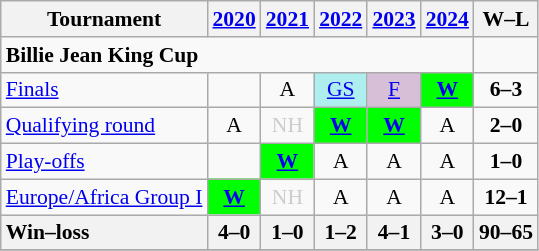<table class=wikitable style=text-align:center;font-size:90%>
<tr>
<th>Tournament</th>
<th><a href='#'>2020</a></th>
<th><a href='#'>2021</a></th>
<th><a href='#'>2022</a></th>
<th><a href='#'>2023</a></th>
<th><a href='#'>2024</a></th>
<th>W–L</th>
</tr>
<tr>
<td colspan=6 align=left><strong>Billie Jean King Cup</strong></td>
</tr>
<tr>
<td align=left><a href='#'>Finals</a></td>
<td style=color:#ccc></td>
<td>A</td>
<td bgcolor=afeeee><a href='#'>GS</a></td>
<td bgcolor=thistle><a href='#'>F</a></td>
<td bgcolor=lime><a href='#'><strong>W</strong></a></td>
<td><strong>6–3</strong></td>
</tr>
<tr>
<td align=left><a href='#'>Qualifying round</a></td>
<td>A</td>
<td style=color:#ccc>NH</td>
<td bgcolor=lime><a href='#'><strong>W</strong></a></td>
<td bgcolor=lime><a href='#'><strong>W</strong></a></td>
<td>A</td>
<td><strong>2–0</strong></td>
</tr>
<tr>
<td align=left><a href='#'>Play-offs</a></td>
<td style=color:#ccc></td>
<td bgcolor=lime><a href='#'><strong>W</strong></a></td>
<td>A</td>
<td>A</td>
<td>A</td>
<td><strong>1–0</strong></td>
</tr>
<tr>
<td align=left><a href='#'>Europe/Africa Group I</a></td>
<td bgcolor=lime><a href='#'><strong>W</strong></a></td>
<td style=color:#ccc>NH</td>
<td>A</td>
<td>A</td>
<td>A</td>
<td><strong>12–1</strong></td>
</tr>
<tr>
<th style=text-align:left>Win–loss</th>
<th>4–0</th>
<th>1–0</th>
<th>1–2</th>
<th>4–1</th>
<th>3–0</th>
<th>90–65</th>
</tr>
<tr>
</tr>
</table>
